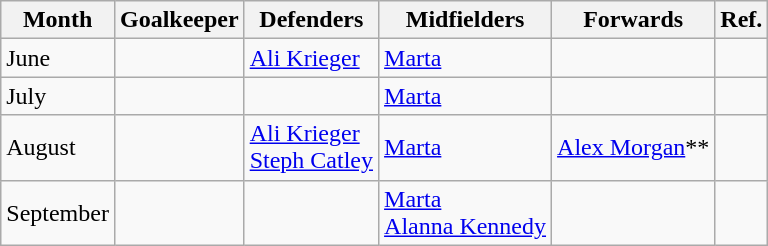<table class="wikitable">
<tr>
<th>Month</th>
<th>Goalkeeper</th>
<th>Defenders</th>
<th>Midfielders</th>
<th>Forwards</th>
<th>Ref.</th>
</tr>
<tr>
<td>June</td>
<td></td>
<td> <a href='#'>Ali Krieger</a></td>
<td> <a href='#'>Marta</a></td>
<td></td>
<td></td>
</tr>
<tr>
<td>July</td>
<td></td>
<td></td>
<td> <a href='#'>Marta</a></td>
<td></td>
<td></td>
</tr>
<tr>
<td>August</td>
<td></td>
<td> <a href='#'>Ali Krieger</a><br> <a href='#'>Steph Catley</a></td>
<td> <a href='#'>Marta</a></td>
<td> <a href='#'>Alex Morgan</a>**</td>
<td></td>
</tr>
<tr>
<td>September</td>
<td></td>
<td></td>
<td> <a href='#'>Marta</a><br> <a href='#'>Alanna Kennedy</a></td>
<td></td>
<td></td>
</tr>
</table>
